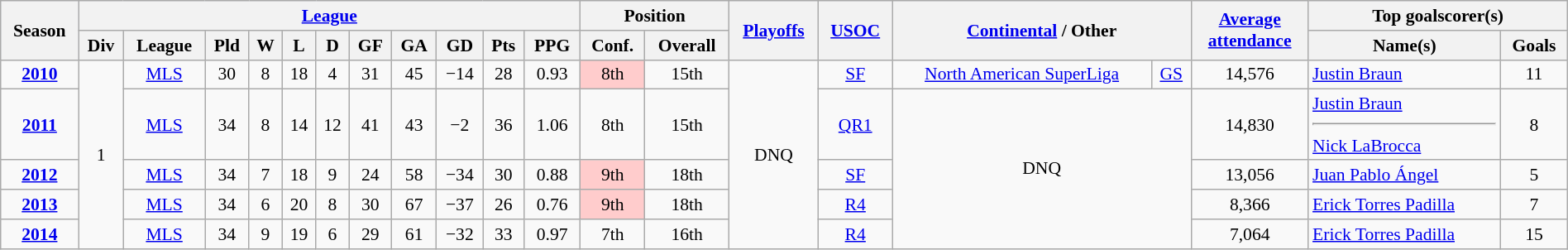<table class="wikitable" width=100% style="font-size:90%; text-align:center;">
<tr style="background:#f0f6ff;">
<th rowspan="2">Season</th>
<th colspan="11"><a href='#'>League</a></th>
<th colspan="2">Position</th>
<th rowspan="2"><a href='#'>Playoffs</a></th>
<th rowspan="2"><a href='#'>USOC</a></th>
<th rowspan="2" colspan="2"><a href='#'>Continental</a> / Other</th>
<th rowspan="2"><a href='#'>Average <br> attendance</a></th>
<th colspan="2">Top goalscorer(s)</th>
</tr>
<tr>
<th>Div</th>
<th>League</th>
<th>Pld</th>
<th>W</th>
<th>L</th>
<th>D</th>
<th>GF</th>
<th>GA</th>
<th>GD</th>
<th>Pts</th>
<th>PPG</th>
<th>Conf.</th>
<th>Overall</th>
<th>Name(s)</th>
<th>Goals</th>
</tr>
<tr>
<td><strong><a href='#'>2010</a></strong></td>
<td rowspan="5">1</td>
<td><a href='#'>MLS</a></td>
<td>30</td>
<td>8</td>
<td>18</td>
<td>4</td>
<td>31</td>
<td>45</td>
<td>−14</td>
<td>28</td>
<td>0.93</td>
<td style=background:#FFCCCC>8th</td>
<td>15th</td>
<td rowspan="5">DNQ</td>
<td><a href='#'>SF</a></td>
<td><a href='#'>North American SuperLiga</a></td>
<td><a href='#'>GS</a></td>
<td>14,576</td>
<td align="left"> <a href='#'>Justin Braun</a></td>
<td>11</td>
</tr>
<tr>
<td><strong><a href='#'>2011</a></strong></td>
<td><a href='#'>MLS</a></td>
<td>34</td>
<td>8</td>
<td>14</td>
<td>12</td>
<td>41</td>
<td>43</td>
<td>−2</td>
<td>36</td>
<td>1.06</td>
<td>8th</td>
<td>15th</td>
<td><a href='#'>QR1</a></td>
<td colspan="2" rowspan="4">DNQ</td>
<td>14,830</td>
<td align="left"> <a href='#'>Justin Braun</a> <hr>  <a href='#'>Nick LaBrocca</a></td>
<td>8</td>
</tr>
<tr>
<td><strong><a href='#'>2012</a></strong></td>
<td><a href='#'>MLS</a></td>
<td>34</td>
<td>7</td>
<td>18</td>
<td>9</td>
<td>24</td>
<td>58</td>
<td>−34</td>
<td>30</td>
<td>0.88</td>
<td style=background:#FFCCCC>9th</td>
<td>18th</td>
<td><a href='#'>SF</a></td>
<td>13,056</td>
<td align="left"> <a href='#'>Juan Pablo Ángel</a></td>
<td>5</td>
</tr>
<tr>
<td><strong><a href='#'>2013</a></strong></td>
<td><a href='#'>MLS</a></td>
<td>34</td>
<td>6</td>
<td>20</td>
<td>8</td>
<td>30</td>
<td>67</td>
<td>−37</td>
<td>26</td>
<td>0.76</td>
<td style=background:#FFCCCC>9th</td>
<td>18th</td>
<td><a href='#'>R4</a></td>
<td>8,366</td>
<td align="left"> <a href='#'>Erick Torres Padilla</a></td>
<td>7</td>
</tr>
<tr>
<td><strong><a href='#'>2014</a></strong></td>
<td><a href='#'>MLS</a></td>
<td>34</td>
<td>9</td>
<td>19</td>
<td>6</td>
<td>29</td>
<td>61</td>
<td>−32</td>
<td>33</td>
<td>0.97</td>
<td>7th</td>
<td>16th</td>
<td><a href='#'>R4</a></td>
<td>7,064</td>
<td align="left"> <a href='#'>Erick Torres Padilla</a></td>
<td>15</td>
</tr>
</table>
